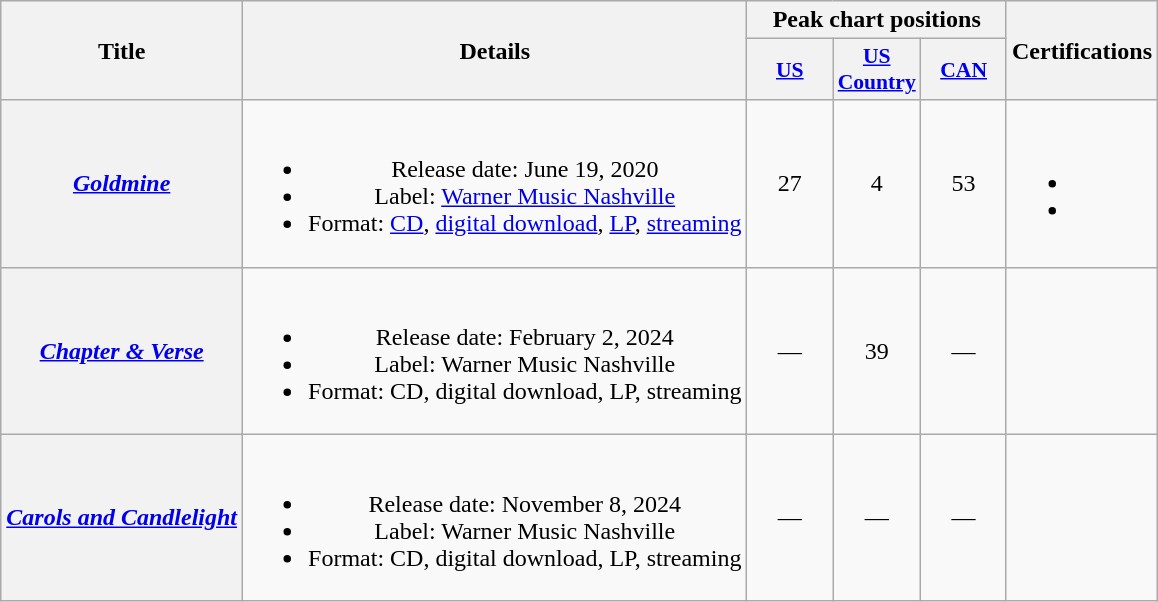<table class="wikitable plainrowheaders" style="text-align:center">
<tr>
<th scope="col" rowspan="2">Title</th>
<th scope="col" rowspan="2">Details</th>
<th scope="col" colspan="3">Peak chart positions</th>
<th scope="col" rowspan="2">Certifications</th>
</tr>
<tr>
<th scope="col" style="width:3.5em;font-size:90%;"><a href='#'>US</a><br></th>
<th scope="col" style="width:3.5em;font-size:90%;"><a href='#'>US Country</a><br></th>
<th scope="col" style="width:3.5em;font-size:90%;"><a href='#'>CAN</a><br></th>
</tr>
<tr>
<th scope="row"><em><a href='#'>Goldmine</a></em></th>
<td><br><ul><li>Release date: June 19, 2020</li><li>Label: <a href='#'>Warner Music Nashville</a></li><li>Format: <a href='#'>CD</a>, <a href='#'>digital download</a>, <a href='#'>LP</a>, <a href='#'>streaming</a></li></ul></td>
<td>27</td>
<td>4</td>
<td>53</td>
<td><br><ul><li></li><li></li></ul></td>
</tr>
<tr>
<th scope="row"><em><a href='#'>Chapter & Verse</a></em></th>
<td><br><ul><li>Release date: February 2, 2024</li><li>Label: Warner Music Nashville</li><li>Format: CD, digital download, LP, streaming</li></ul></td>
<td>—</td>
<td>39</td>
<td>—</td>
<td></td>
</tr>
<tr>
<th scope="row"><em><a href='#'>Carols and Candlelight</a></em></th>
<td><br><ul><li>Release date: November 8, 2024</li><li>Label: Warner Music Nashville</li><li>Format: CD, digital download, LP, streaming</li></ul></td>
<td>—</td>
<td>—</td>
<td>—</td>
<td></td>
</tr>
</table>
